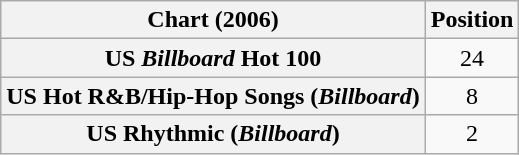<table class="wikitable sortable plainrowheaders">
<tr>
<th>Chart (2006)</th>
<th>Position</th>
</tr>
<tr>
<th scope="row">US <em>Billboard</em> Hot 100</th>
<td align="center">24</td>
</tr>
<tr>
<th scope="row">US Hot R&B/Hip-Hop Songs (<em>Billboard</em>)</th>
<td align="center">8</td>
</tr>
<tr>
<th scope="row">US Rhythmic (<em>Billboard</em>)</th>
<td align="center">2</td>
</tr>
</table>
